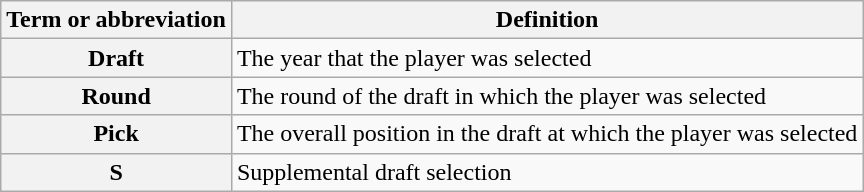<table class="wikitable">
<tr>
<th scope="col">Term or abbreviation</th>
<th scope="col">Definition</th>
</tr>
<tr>
<th scope="row">Draft</th>
<td>The year that the player was selected</td>
</tr>
<tr>
<th scope="row">Round</th>
<td>The round of the draft in which the player was selected</td>
</tr>
<tr>
<th scope="row">Pick</th>
<td>The overall position in the draft at which the player was selected<br></td>
</tr>
<tr>
<th scope="row">S</th>
<td>Supplemental draft selection</td>
</tr>
</table>
